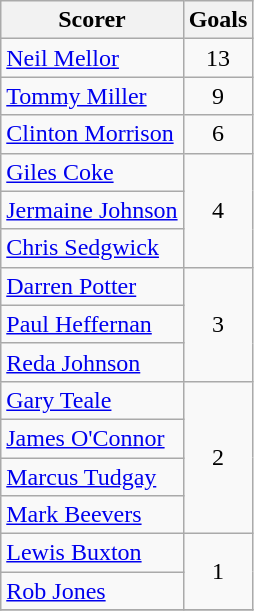<table class="wikitable">
<tr>
<th>Scorer</th>
<th>Goals</th>
</tr>
<tr>
<td><a href='#'>Neil Mellor</a></td>
<td align=center>13</td>
</tr>
<tr>
<td><a href='#'>Tommy Miller</a></td>
<td align=center>9</td>
</tr>
<tr>
<td><a href='#'>Clinton Morrison</a></td>
<td align=center>6</td>
</tr>
<tr>
<td><a href='#'>Giles Coke</a></td>
<td rowspan="3" align=center>4</td>
</tr>
<tr>
<td><a href='#'>Jermaine Johnson</a></td>
</tr>
<tr>
<td><a href='#'>Chris Sedgwick</a></td>
</tr>
<tr>
<td><a href='#'>Darren Potter</a></td>
<td rowspan="3" align=center>3</td>
</tr>
<tr>
<td><a href='#'>Paul Heffernan</a></td>
</tr>
<tr>
<td><a href='#'>Reda Johnson</a></td>
</tr>
<tr>
<td><a href='#'>Gary Teale</a></td>
<td rowspan="4" align=center>2</td>
</tr>
<tr>
<td><a href='#'>James O'Connor</a></td>
</tr>
<tr>
<td><a href='#'>Marcus Tudgay</a></td>
</tr>
<tr>
<td><a href='#'>Mark Beevers</a></td>
</tr>
<tr>
<td><a href='#'>Lewis Buxton</a></td>
<td rowspan="2" align=center>1</td>
</tr>
<tr>
<td><a href='#'>Rob Jones</a></td>
</tr>
<tr>
</tr>
</table>
